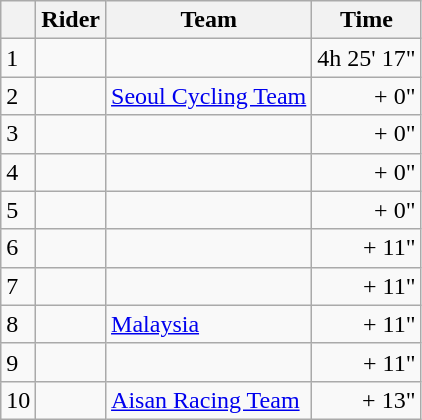<table class=wikitable>
<tr>
<th></th>
<th>Rider</th>
<th>Team</th>
<th>Time</th>
</tr>
<tr>
<td>1</td>
<td></td>
<td></td>
<td align="right">4h 25' 17"</td>
</tr>
<tr>
<td>2</td>
<td></td>
<td><a href='#'>Seoul Cycling Team</a></td>
<td align="right">+ 0"</td>
</tr>
<tr>
<td>3</td>
<td></td>
<td></td>
<td align="right">+ 0"</td>
</tr>
<tr>
<td>4</td>
<td></td>
<td></td>
<td align="right">+ 0"</td>
</tr>
<tr>
<td>5</td>
<td></td>
<td></td>
<td align="right">+ 0"</td>
</tr>
<tr>
<td>6</td>
<td></td>
<td></td>
<td align="right">+ 11"</td>
</tr>
<tr>
<td>7</td>
<td> </td>
<td></td>
<td align="right">+ 11"</td>
</tr>
<tr>
<td>8</td>
<td></td>
<td><a href='#'>Malaysia</a></td>
<td align="right">+ 11"</td>
</tr>
<tr>
<td>9</td>
<td></td>
<td></td>
<td align="right">+ 11"</td>
</tr>
<tr>
<td>10</td>
<td></td>
<td><a href='#'>Aisan Racing Team</a></td>
<td align="right">+ 13"</td>
</tr>
</table>
